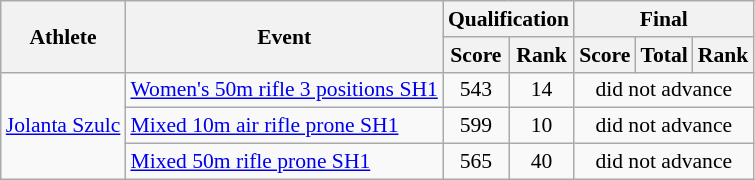<table class=wikitable style="font-size:90%">
<tr>
<th rowspan="2">Athlete</th>
<th rowspan="2">Event</th>
<th colspan="2">Qualification</th>
<th colspan="3">Final</th>
</tr>
<tr>
<th>Score</th>
<th>Rank</th>
<th>Score</th>
<th>Total</th>
<th>Rank</th>
</tr>
<tr>
<td rowspan="3"><a href='#'>Jolanta Szulc</a></td>
<td><a href='#'>Women's 50m rifle 3 positions SH1</a></td>
<td align=center>543</td>
<td align=center>14</td>
<td align=center colspan="3">did not advance</td>
</tr>
<tr>
<td><a href='#'>Mixed 10m air rifle prone SH1</a></td>
<td align=center>599</td>
<td align=center>10</td>
<td align=center colspan="3">did not advance</td>
</tr>
<tr>
<td><a href='#'>Mixed 50m rifle prone SH1</a></td>
<td align=center>565</td>
<td align=center>40</td>
<td align=center colspan="3">did not advance</td>
</tr>
</table>
